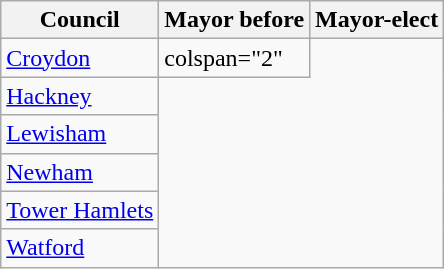<table class="wikitable">
<tr>
<th scope="col">Council</th>
<th colspan="2">Mayor before</th>
<th colspan="2">Mayor-elect</th>
</tr>
<tr>
<td><a href='#'>Croydon</a></td>
<td>colspan="2" <br></td>
</tr>
<tr>
<td><a href='#'>Hackney</a><br>
</td>
</tr>
<tr>
<td><a href='#'>Lewisham</a><br>
</td>
</tr>
<tr>
<td><a href='#'>Newham</a><br>
</td>
</tr>
<tr>
<td><a href='#'>Tower Hamlets</a><br>
</td>
</tr>
<tr>
<td><a href='#'>Watford</a><br>
</td>
</tr>
</table>
